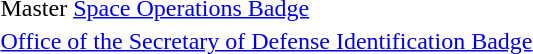<table>
<tr>
<td></td>
<td>Master <a href='#'>Space Operations Badge</a></td>
</tr>
<tr>
<td></td>
<td><a href='#'>Office of the Secretary of Defense Identification Badge</a></td>
</tr>
</table>
